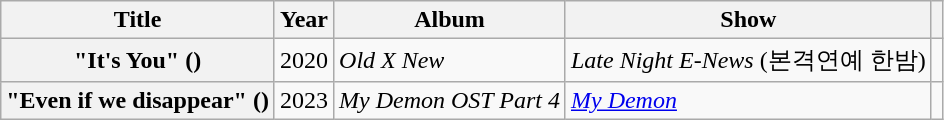<table class="wikitable plainrowheaders">
<tr>
<th>Title</th>
<th>Year</th>
<th>Album</th>
<th>Show</th>
<th></th>
</tr>
<tr>
<th scope="row">"It's You" ()</th>
<td>2020</td>
<td><em>Old X New</em></td>
<td><em>Late Night E-News</em> (본격연예 한밤)</td>
<td style="text-align:center"></td>
</tr>
<tr>
<th scope="row">"Even if we disappear" ()</th>
<td>2023</td>
<td><em>My Demon OST Part 4</em></td>
<td><em><a href='#'>My Demon</a></em></td>
<td style="text-align:center"></td>
</tr>
</table>
